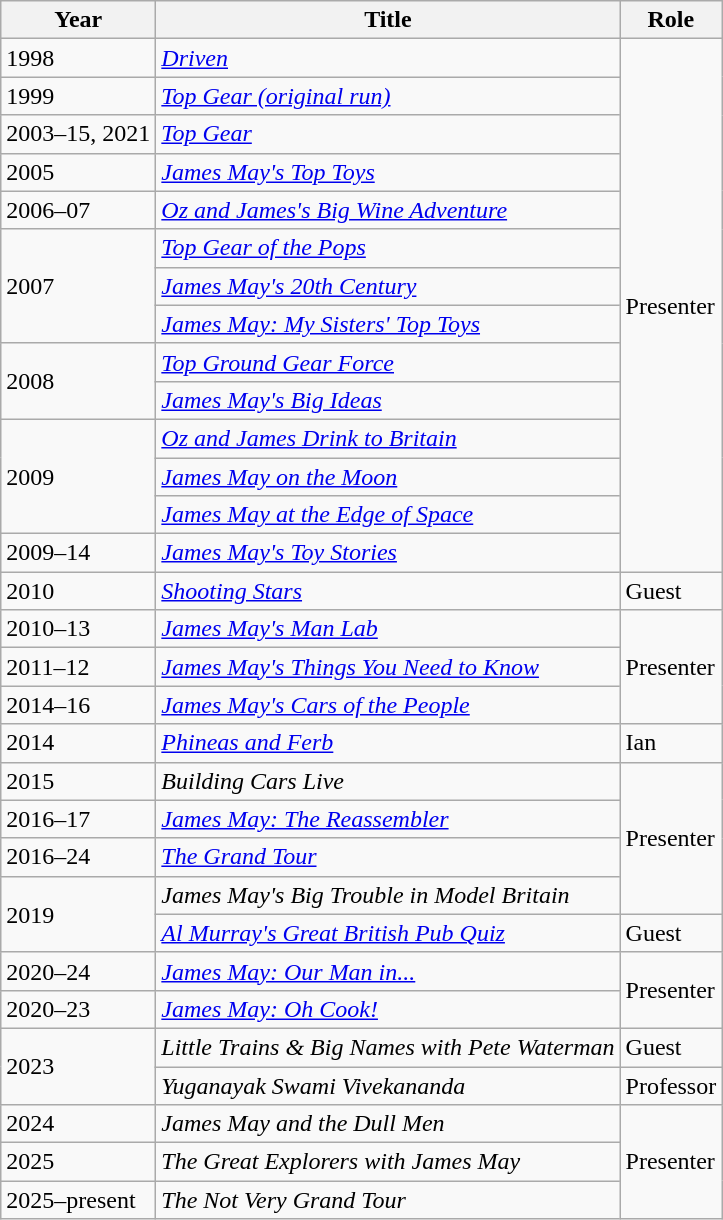<table class="wikitable">
<tr>
<th>Year</th>
<th>Title</th>
<th>Role</th>
</tr>
<tr>
<td>1998</td>
<td><em><a href='#'>Driven</a></em></td>
<td rowspan=14>Presenter</td>
</tr>
<tr>
<td>1999</td>
<td><em><a href='#'>Top Gear (original run)</a></em></td>
</tr>
<tr>
<td>2003–15, 2021</td>
<td><em><a href='#'>Top Gear</a></em></td>
</tr>
<tr>
<td>2005</td>
<td><em><a href='#'>James May's Top Toys</a></em></td>
</tr>
<tr>
<td>2006–07</td>
<td><em><a href='#'>Oz and James's Big Wine Adventure</a></em></td>
</tr>
<tr>
<td rowspan="3">2007</td>
<td><em><a href='#'>Top Gear of the Pops</a></em></td>
</tr>
<tr>
<td><em><a href='#'>James May's 20th Century</a></em></td>
</tr>
<tr>
<td><em><a href='#'>James May: My Sisters' Top Toys</a></em></td>
</tr>
<tr>
<td rowspan="2">2008</td>
<td><em><a href='#'>Top Ground Gear Force</a></em></td>
</tr>
<tr>
<td><em><a href='#'>James May's Big Ideas</a></em></td>
</tr>
<tr>
<td rowspan="3">2009</td>
<td><em><a href='#'>Oz and James Drink to Britain</a></em></td>
</tr>
<tr>
<td><em><a href='#'>James May on the Moon</a></em></td>
</tr>
<tr>
<td><em><a href='#'>James May at the Edge of Space</a></em></td>
</tr>
<tr>
<td>2009–14</td>
<td><em><a href='#'>James May's Toy Stories</a></em></td>
</tr>
<tr>
<td>2010</td>
<td><em><a href='#'>Shooting Stars</a></em></td>
<td>Guest</td>
</tr>
<tr>
<td>2010–13</td>
<td><em><a href='#'>James May's Man Lab</a></em></td>
<td rowspan=3>Presenter</td>
</tr>
<tr>
<td>2011–12</td>
<td><em><a href='#'>James May's Things You Need to Know</a></em></td>
</tr>
<tr>
<td>2014–16</td>
<td><em><a href='#'>James May's Cars of the People</a></em></td>
</tr>
<tr>
<td>2014</td>
<td><em><a href='#'>Phineas and Ferb</a></em></td>
<td>Ian</td>
</tr>
<tr>
<td>2015</td>
<td><em>Building Cars Live</em></td>
<td rowspan="4">Presenter</td>
</tr>
<tr>
<td>2016–17</td>
<td><em><a href='#'>James May: The Reassembler</a></em></td>
</tr>
<tr>
<td>2016–24</td>
<td><em><a href='#'>The Grand Tour</a></em></td>
</tr>
<tr>
<td rowspan="2">2019</td>
<td><em>James May's Big Trouble in Model Britain</em></td>
</tr>
<tr>
<td><em><a href='#'>Al Murray's Great British Pub Quiz</a></em></td>
<td>Guest</td>
</tr>
<tr>
<td>2020–24</td>
<td><em><a href='#'>James May: Our Man in...</a></em></td>
<td rowspan="2">Presenter</td>
</tr>
<tr>
<td>2020–23</td>
<td><em><a href='#'>James May: Oh Cook!</a></em></td>
</tr>
<tr>
<td rowspan="2">2023</td>
<td><em>Little Trains & Big Names with Pete Waterman</em></td>
<td>Guest</td>
</tr>
<tr>
<td><em>Yuganayak Swami Vivekananda</em></td>
<td>Professor</td>
</tr>
<tr>
<td>2024</td>
<td><em>James May and the Dull Men</em></td>
<td rowspan="3">Presenter</td>
</tr>
<tr>
<td>2025</td>
<td><em>The Great Explorers with James May</em></td>
</tr>
<tr>
<td>2025–present</td>
<td><em>The Not Very Grand Tour</em></td>
</tr>
</table>
